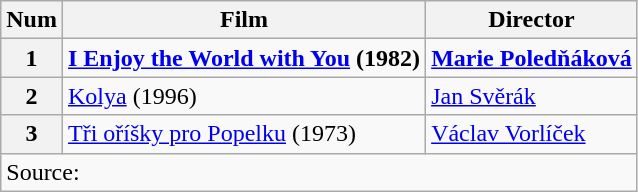<table class="wikitable">
<tr>
<th>Num</th>
<th>Film</th>
<th>Director</th>
</tr>
<tr>
<th><strong>1</strong></th>
<td><strong><a href='#'>I Enjoy the World with You</a> (1982)</strong></td>
<td><strong><a href='#'>Marie Poledňáková</a></strong></td>
</tr>
<tr>
<th>2</th>
<td><a href='#'>Kolya</a> (1996)</td>
<td><a href='#'>Jan Svěrák</a></td>
</tr>
<tr>
<th>3</th>
<td><a href='#'>Tři oříšky pro Popelku</a> (1973)</td>
<td><a href='#'>Václav Vorlíček</a></td>
</tr>
<tr>
<td colspan="4">Source:</td>
</tr>
</table>
